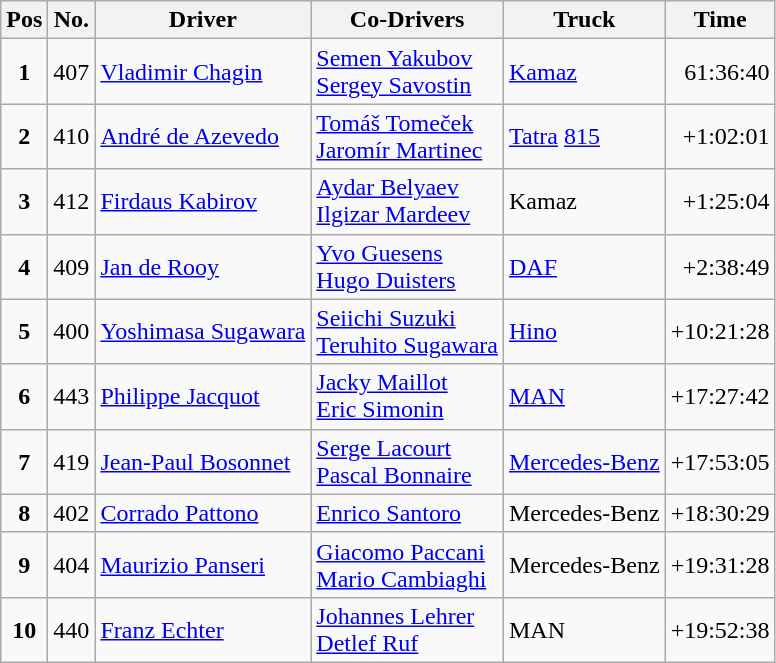<table class="wikitable">
<tr>
<th>Pos</th>
<th>No.</th>
<th>Driver</th>
<th>Co-Drivers</th>
<th>Truck</th>
<th>Time</th>
</tr>
<tr>
<td align=center><strong>1</strong></td>
<td>407</td>
<td> <a href='#'>Vladimir Chagin</a></td>
<td> <a href='#'>Semen Yakubov</a><br> <a href='#'>Sergey Savostin</a></td>
<td><a href='#'>Kamaz</a></td>
<td align="right">61:36:40</td>
</tr>
<tr>
<td align=center><strong>2</strong></td>
<td>410</td>
<td> <a href='#'>André de Azevedo</a></td>
<td> <a href='#'>Tomáš Tomeček</a><br> <a href='#'>Jaromír Martinec</a></td>
<td><a href='#'>Tatra</a> <a href='#'>815</a></td>
<td align="right">+1:02:01</td>
</tr>
<tr>
<td align=center><strong>3</strong></td>
<td>412</td>
<td> <a href='#'>Firdaus Kabirov</a></td>
<td> <a href='#'>Aydar Belyaev</a><br> <a href='#'>Ilgizar Mardeev</a></td>
<td>Kamaz</td>
<td align="right">+1:25:04</td>
</tr>
<tr>
<td align=center><strong>4</strong></td>
<td>409</td>
<td> <a href='#'>Jan de Rooy</a></td>
<td> <a href='#'>Yvo Guesens</a><br> <a href='#'>Hugo Duisters</a></td>
<td><a href='#'>DAF</a></td>
<td align="right">+2:38:49</td>
</tr>
<tr>
<td align=center><strong>5</strong></td>
<td>400</td>
<td> <a href='#'>Yoshimasa Sugawara</a></td>
<td> <a href='#'>Seiichi Suzuki</a><br> <a href='#'>Teruhito Sugawara</a></td>
<td><a href='#'>Hino</a></td>
<td align=right>+10:21:28</td>
</tr>
<tr>
<td align=center><strong>6</strong></td>
<td>443</td>
<td> <a href='#'>Philippe Jacquot</a></td>
<td> <a href='#'>Jacky Maillot</a><br> <a href='#'>Eric Simonin</a></td>
<td><a href='#'>MAN</a></td>
<td align="right">+17:27:42</td>
</tr>
<tr>
<td align=center><strong>7</strong></td>
<td>419</td>
<td> <a href='#'>Jean-Paul Bosonnet</a></td>
<td> <a href='#'>Serge Lacourt</a><br> <a href='#'>Pascal Bonnaire</a></td>
<td><a href='#'>Mercedes-Benz</a></td>
<td align="right">+17:53:05</td>
</tr>
<tr>
<td align=center><strong>8</strong></td>
<td>402</td>
<td> <a href='#'>Corrado Pattono</a></td>
<td> <a href='#'>Enrico Santoro</a></td>
<td>Mercedes-Benz</td>
<td align="right">+18:30:29</td>
</tr>
<tr>
<td align=center><strong>9</strong></td>
<td>404</td>
<td> <a href='#'>Maurizio Panseri</a></td>
<td> <a href='#'>Giacomo Paccani</a><br> <a href='#'>Mario Cambiaghi</a></td>
<td>Mercedes-Benz</td>
<td align="right">+19:31:28</td>
</tr>
<tr>
<td align=center><strong>10</strong></td>
<td>440</td>
<td> <a href='#'>Franz Echter</a></td>
<td> <a href='#'>Johannes Lehrer</a><br> <a href='#'>Detlef Ruf</a></td>
<td>MAN</td>
<td align="right">+19:52:38</td>
</tr>
</table>
